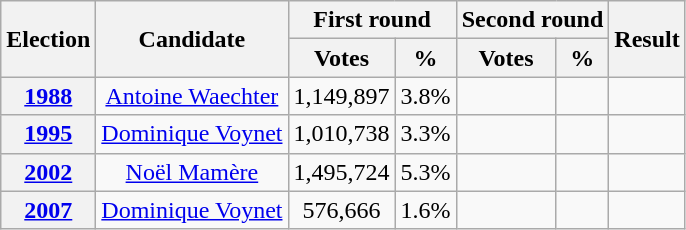<table class="wikitable" style=text-align:center>
<tr>
<th rowspan=2>Election</th>
<th rowspan=2>Candidate</th>
<th colspan=2>First round</th>
<th colspan=2>Second round</th>
<th rowspan=2>Result</th>
</tr>
<tr>
<th>Votes</th>
<th>%</th>
<th>Votes</th>
<th>%</th>
</tr>
<tr>
<th><a href='#'>1988</a></th>
<td><a href='#'>Antoine Waechter</a></td>
<td>1,149,897</td>
<td>3.8%</td>
<td></td>
<td></td>
<td></td>
</tr>
<tr>
<th><a href='#'>1995</a></th>
<td><a href='#'>Dominique Voynet</a></td>
<td>1,010,738</td>
<td>3.3%</td>
<td></td>
<td></td>
<td></td>
</tr>
<tr>
<th><a href='#'>2002</a></th>
<td><a href='#'>Noël Mamère</a></td>
<td>1,495,724</td>
<td>5.3%</td>
<td></td>
<td></td>
<td></td>
</tr>
<tr>
<th><a href='#'>2007</a></th>
<td><a href='#'>Dominique Voynet</a></td>
<td>576,666</td>
<td>1.6%</td>
<td></td>
<td></td>
<td></td>
</tr>
</table>
